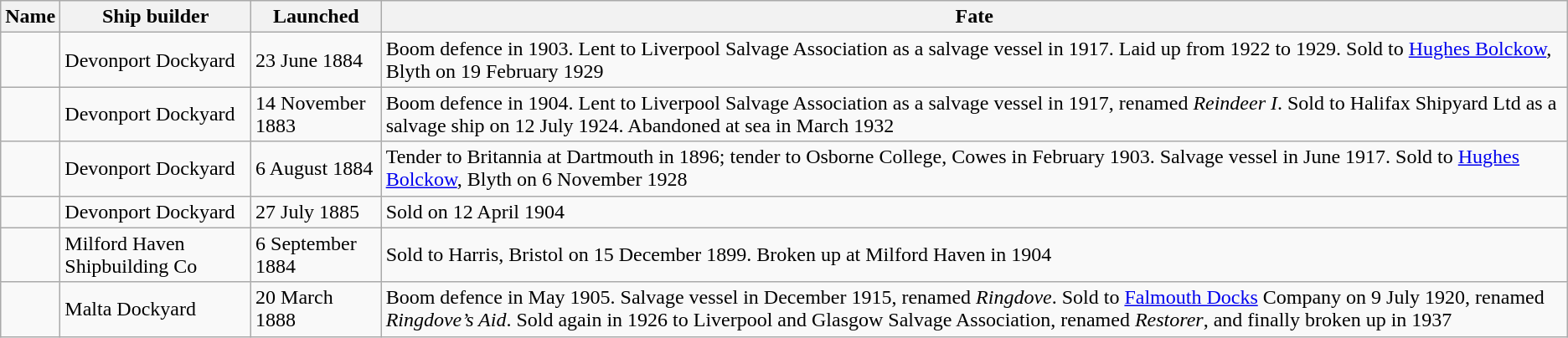<table class="wikitable" style="text-align:left">
<tr>
<th>Name</th>
<th>Ship builder</th>
<th>Launched</th>
<th>Fate</th>
</tr>
<tr>
<td></td>
<td>Devonport Dockyard</td>
<td>23 June 1884</td>
<td>Boom defence in 1903. Lent to Liverpool Salvage Association as a salvage vessel in 1917. Laid up from 1922 to 1929. Sold to <a href='#'>Hughes Bolckow</a>, Blyth on 19 February 1929</td>
</tr>
<tr>
<td></td>
<td>Devonport Dockyard</td>
<td>14 November 1883</td>
<td>Boom defence in 1904. Lent to Liverpool Salvage Association as a salvage vessel in 1917, renamed <em>Reindeer I</em>. Sold to Halifax Shipyard Ltd as a salvage ship on 12 July 1924. Abandoned at sea in March 1932</td>
</tr>
<tr>
<td></td>
<td>Devonport Dockyard</td>
<td>6 August 1884</td>
<td>Tender to Britannia at Dartmouth in 1896; tender to Osborne College, Cowes in February 1903. Salvage vessel in June 1917. Sold to <a href='#'>Hughes Bolckow</a>, Blyth on 6 November 1928</td>
</tr>
<tr>
<td></td>
<td>Devonport Dockyard</td>
<td>27 July 1885</td>
<td>Sold on 12 April 1904</td>
</tr>
<tr>
<td></td>
<td>Milford Haven Shipbuilding Co</td>
<td>6 September 1884</td>
<td>Sold to Harris, Bristol on 15 December 1899. Broken up at Milford Haven in 1904</td>
</tr>
<tr>
<td></td>
<td>Malta Dockyard</td>
<td>20 March 1888</td>
<td>Boom defence in May 1905. Salvage vessel in December 1915, renamed <em>Ringdove</em>. Sold to <a href='#'>Falmouth Docks</a> Company on 9 July 1920, renamed <em>Ringdove’s Aid</em>. Sold again in 1926 to Liverpool and Glasgow Salvage Association, renamed <em>Restorer</em>, and finally broken up in 1937</td>
</tr>
</table>
